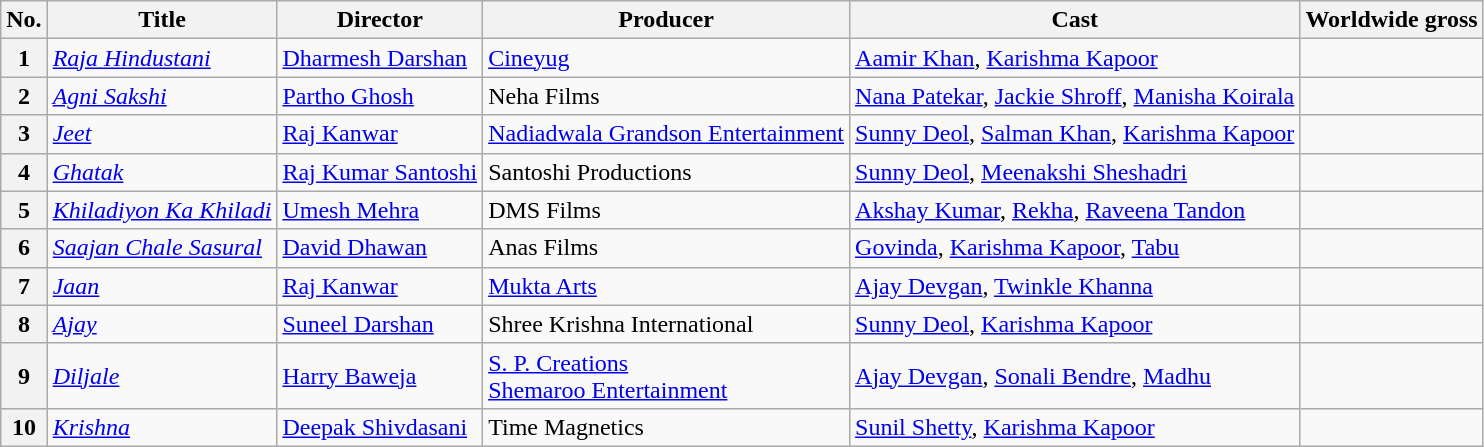<table class="wikitable">
<tr>
<th>No.</th>
<th>Title</th>
<th>Director</th>
<th>Producer</th>
<th>Cast</th>
<th>Worldwide gross</th>
</tr>
<tr>
<th>1</th>
<td><em><a href='#'>Raja Hindustani</a></em></td>
<td><a href='#'>Dharmesh Darshan</a></td>
<td><a href='#'>Cineyug</a></td>
<td><a href='#'>Aamir Khan</a>, <a href='#'>Karishma Kapoor</a></td>
<td></td>
</tr>
<tr>
<th>2</th>
<td><em><a href='#'>Agni Sakshi</a></em></td>
<td><a href='#'>Partho Ghosh</a></td>
<td>Neha Films</td>
<td><a href='#'>Nana Patekar</a>, <a href='#'>Jackie Shroff</a>, <a href='#'>Manisha Koirala</a></td>
<td></td>
</tr>
<tr>
<th>3</th>
<td><em><a href='#'>Jeet</a></em></td>
<td><a href='#'>Raj Kanwar</a></td>
<td><a href='#'>Nadiadwala Grandson Entertainment</a></td>
<td><a href='#'>Sunny Deol</a>, <a href='#'>Salman Khan</a>, <a href='#'>Karishma Kapoor</a></td>
<td></td>
</tr>
<tr>
<th>4</th>
<td><em><a href='#'>Ghatak</a></em></td>
<td><a href='#'>Raj Kumar Santoshi</a></td>
<td>Santoshi Productions</td>
<td><a href='#'>Sunny Deol</a>, <a href='#'>Meenakshi Sheshadri</a></td>
<td></td>
</tr>
<tr>
<th>5</th>
<td><em><a href='#'>Khiladiyon Ka Khiladi</a></em></td>
<td><a href='#'>Umesh Mehra</a></td>
<td>DMS Films</td>
<td><a href='#'>Akshay Kumar</a>, <a href='#'>Rekha</a>, <a href='#'>Raveena Tandon</a></td>
<td></td>
</tr>
<tr>
<th>6</th>
<td><em><a href='#'>Saajan Chale Sasural</a></em></td>
<td><a href='#'>David Dhawan</a></td>
<td>Anas Films</td>
<td><a href='#'>Govinda</a>, <a href='#'>Karishma Kapoor</a>, <a href='#'>Tabu</a></td>
<td></td>
</tr>
<tr>
<th>7</th>
<td><em><a href='#'>Jaan</a></em></td>
<td><a href='#'>Raj Kanwar</a></td>
<td><a href='#'>Mukta Arts</a></td>
<td><a href='#'>Ajay Devgan</a>, <a href='#'>Twinkle Khanna</a></td>
<td></td>
</tr>
<tr>
<th>8</th>
<td><em><a href='#'>Ajay</a></em></td>
<td><a href='#'>Suneel Darshan</a></td>
<td>Shree Krishna International</td>
<td><a href='#'>Sunny Deol</a>, <a href='#'>Karishma Kapoor</a></td>
<td></td>
</tr>
<tr>
<th>9</th>
<td><em><a href='#'>Diljale</a></em></td>
<td><a href='#'>Harry Baweja</a></td>
<td><a href='#'>S. P. Creations</a><br><a href='#'>Shemaroo Entertainment</a></td>
<td><a href='#'>Ajay Devgan</a>, <a href='#'>Sonali Bendre</a>, <a href='#'>Madhu</a></td>
<td></td>
</tr>
<tr>
<th>10</th>
<td><a href='#'><em>Krishna</em></a></td>
<td><a href='#'>Deepak Shivdasani</a></td>
<td>Time Magnetics</td>
<td><a href='#'>Sunil Shetty</a>, <a href='#'>Karishma Kapoor</a></td>
<td></td>
</tr>
</table>
